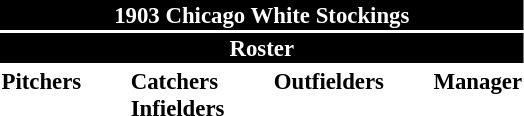<table class="toccolours" style="font-size: 95%;">
<tr>
<th colspan="10" style="background-color: black; color: white; text-align: center;">1903 Chicago White Stockings</th>
</tr>
<tr>
<td colspan="10" style="background-color: black; color: white; text-align: center;"><strong>Roster</strong></td>
</tr>
<tr>
<td valign="top"><strong>Pitchers</strong><br>




</td>
<td width="25px"></td>
<td valign="top"><strong>Catchers</strong><br>


<strong>Infielders</strong>






</td>
<td width="25px"></td>
<td valign="top"><strong>Outfielders</strong><br>


</td>
<td width="25px"></td>
<td valign="top"><strong>Manager</strong><br></td>
</tr>
</table>
